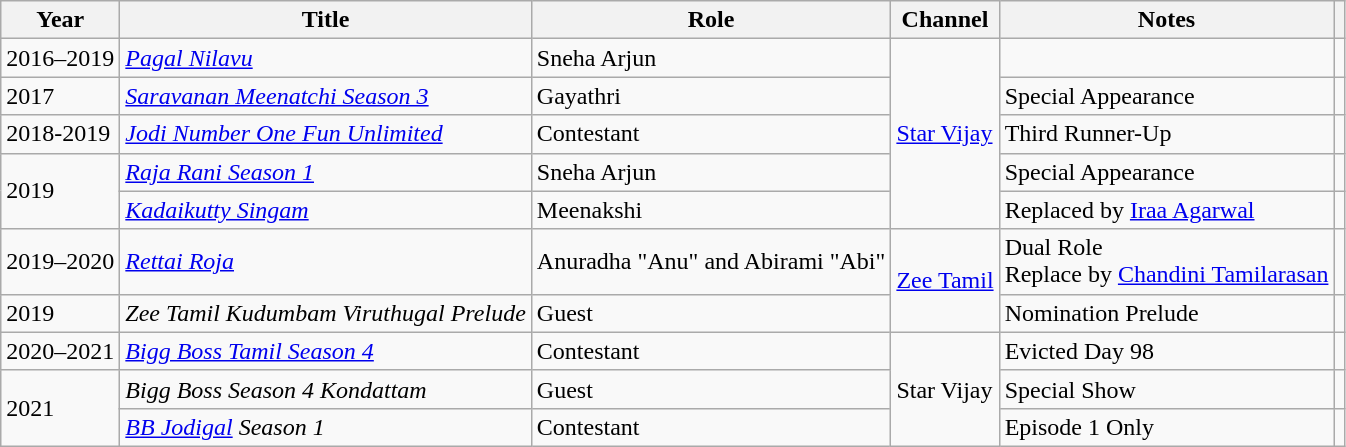<table class="wikitable sortable">
<tr>
<th>Year</th>
<th>Title</th>
<th>Role</th>
<th>Channel</th>
<th>Notes</th>
<th scope="col" class="unsortable"></th>
</tr>
<tr>
<td>2016–2019</td>
<td><em><a href='#'>Pagal Nilavu</a></em></td>
<td>Sneha Arjun</td>
<td rowspan="5"><a href='#'>Star Vijay</a></td>
<td></td>
<td></td>
</tr>
<tr>
<td>2017</td>
<td><em><a href='#'>Saravanan Meenatchi Season 3</a></em></td>
<td>Gayathri</td>
<td>Special Appearance</td>
<td></td>
</tr>
<tr>
<td>2018-2019</td>
<td><em><a href='#'>Jodi Number One Fun Unlimited</a></em></td>
<td>Contestant</td>
<td>Third Runner-Up</td>
<td></td>
</tr>
<tr>
<td rowspan="2">2019</td>
<td><em><a href='#'>Raja Rani Season 1</a></em></td>
<td>Sneha Arjun</td>
<td>Special Appearance</td>
<td></td>
</tr>
<tr>
<td><em><a href='#'>Kadaikutty Singam</a></em></td>
<td>Meenakshi</td>
<td>Replaced by <a href='#'>Iraa Agarwal</a></td>
<td></td>
</tr>
<tr>
<td>2019–2020</td>
<td><em><a href='#'>Rettai Roja</a></em></td>
<td>Anuradha "Anu" and Abirami  "Abi"</td>
<td rowspan="2"><a href='#'>Zee Tamil</a></td>
<td>Dual Role <br> Replace by <a href='#'>Chandini Tamilarasan</a></td>
<td></td>
</tr>
<tr>
<td>2019</td>
<td><em>Zee Tamil Kudumbam Viruthugal Prelude</em></td>
<td>Guest</td>
<td>Nomination Prelude</td>
<td></td>
</tr>
<tr>
<td>2020–2021</td>
<td><em><a href='#'>Bigg Boss Tamil Season 4</a></em></td>
<td>Contestant</td>
<td rowspan="3">Star Vijay</td>
<td>Evicted Day 98</td>
<td></td>
</tr>
<tr>
<td rowspan="2">2021</td>
<td><em>Bigg Boss Season 4 Kondattam</em></td>
<td>Guest</td>
<td>Special Show</td>
<td></td>
</tr>
<tr>
<td><em><a href='#'>BB Jodigal</a> Season 1</em></td>
<td>Contestant</td>
<td>Episode 1 Only</td>
<td></td>
</tr>
</table>
